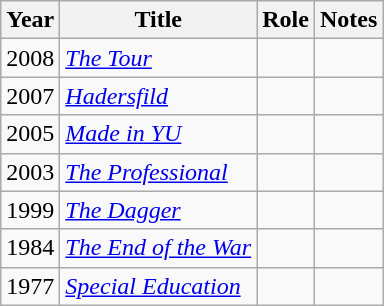<table class="wikitable sortable">
<tr>
<th>Year</th>
<th>Title</th>
<th>Role</th>
<th class="unsortable">Notes</th>
</tr>
<tr>
<td>2008</td>
<td><em><a href='#'>The Tour</a></em></td>
<td></td>
<td></td>
</tr>
<tr>
<td>2007</td>
<td><em><a href='#'>Hadersfild</a></em></td>
<td></td>
<td></td>
</tr>
<tr>
<td>2005</td>
<td><em><a href='#'>Made in YU</a></em></td>
<td></td>
<td></td>
</tr>
<tr>
<td>2003</td>
<td><em><a href='#'>The Professional</a></em></td>
<td></td>
<td></td>
</tr>
<tr>
<td>1999</td>
<td><em><a href='#'>The Dagger</a></em></td>
<td></td>
<td></td>
</tr>
<tr>
<td>1984</td>
<td><em><a href='#'>The End of the War</a></em></td>
<td></td>
<td></td>
</tr>
<tr>
<td>1977</td>
<td><em><a href='#'>Special Education</a></em></td>
<td></td>
<td></td>
</tr>
</table>
